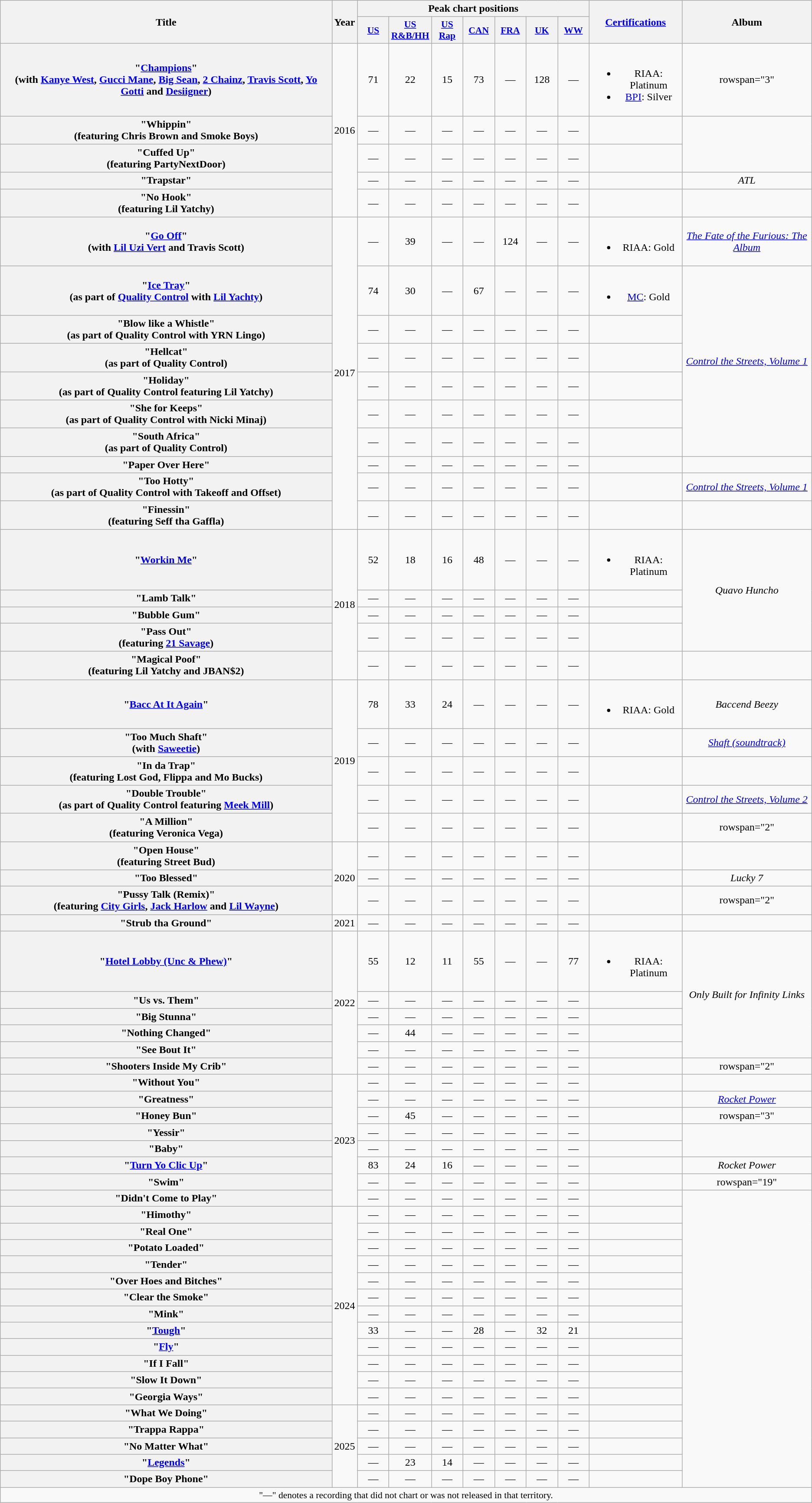<table class="wikitable plainrowheaders" style="text-align:center;">
<tr>
<th scope="col" rowspan="2">Title</th>
<th scope="col" rowspan="2">Year</th>
<th scope="col" colspan="7">Peak chart positions</th>
<th scope="col" rowspan="2"><a href='#'>Certifications</a></th>
<th scope="col" rowspan="2" style="width:12em;">Album</th>
</tr>
<tr>
<th scope="col" style="width:2.9em;font-size:90%;"><a href='#'>US</a><br></th>
<th scope="col" style="width:2.9em;font-size:90%;"><a href='#'>US<br>R&B/HH</a><br></th>
<th scope="col" style="width:2.9em;font-size:90%;"><a href='#'>US<br>Rap</a><br></th>
<th scope="col" style="width:2.9em;font-size:90%;"><a href='#'>CAN</a><br></th>
<th scope="col" style="width:2.9em;font-size:90%;"><a href='#'>FRA</a><br></th>
<th scope="col" style="width:2.9em;font-size:90%;"><a href='#'>UK</a><br></th>
<th scope="col" style="width:2.9em;font-size:90%;"><a href='#'>WW</a><br></th>
</tr>
<tr>
<th scope="row">"<a href='#'>Champions</a>"<br><span>(with <a href='#'>Kanye West</a>, <a href='#'>Gucci Mane</a>, <a href='#'>Big Sean</a>, <a href='#'>2 Chainz</a>, <a href='#'>Travis Scott</a>, <a href='#'>Yo Gotti</a> and <a href='#'>Desiigner</a>)</span></th>
<td rowspan="5">2016</td>
<td>71</td>
<td>22</td>
<td>15</td>
<td>73</td>
<td>—</td>
<td>128</td>
<td>—</td>
<td><br><ul><li>RIAA: Platinum</li><li><a href='#'>BPI</a>: Silver</li></ul></td>
<td>rowspan="3" </td>
</tr>
<tr>
<th scope="row">"Whippin" <span><br>(featuring Chris Brown and Smoke Boys)</span></th>
<td>—</td>
<td>—</td>
<td>—</td>
<td>—</td>
<td>—</td>
<td>—</td>
<td>—</td>
<td></td>
</tr>
<tr>
<th scope="row">"Cuffed Up" <span><br>(featuring PartyNextDoor)</span></th>
<td>—</td>
<td>—</td>
<td>—</td>
<td>—</td>
<td>—</td>
<td>—</td>
<td>—</td>
<td></td>
</tr>
<tr>
<th scope="row">"Trapstar"</th>
<td>—</td>
<td>—</td>
<td>—</td>
<td>—</td>
<td>—</td>
<td>—</td>
<td>—</td>
<td></td>
<td><em>ATL</em></td>
</tr>
<tr>
<th scope="row">"No Hook" <span><br>(featuring Lil Yatchy)</span></th>
<td>—</td>
<td>—</td>
<td>—</td>
<td>—</td>
<td>—</td>
<td>—</td>
<td>—</td>
<td></td>
<td></td>
</tr>
<tr>
<th scope="row">"<a href='#'>Go Off</a>"<br><span>(with <a href='#'>Lil Uzi Vert</a> and Travis Scott)</span></th>
<td rowspan="10">2017</td>
<td>— </td>
<td>39</td>
<td>—</td>
<td>—</td>
<td>124</td>
<td>—</td>
<td>—</td>
<td><br><ul><li>RIAA: Gold</li></ul></td>
<td><em><a href='#'>The Fate of the Furious: The Album</a></em></td>
</tr>
<tr>
<th scope="row">"<a href='#'>Ice Tray</a>"<br><span>(as part of <a href='#'>Quality Control</a> with <a href='#'>Lil Yachty</a>)</span></th>
<td>74</td>
<td>30</td>
<td>—</td>
<td>67</td>
<td>—</td>
<td>—</td>
<td>—</td>
<td><br><ul><li><a href='#'>MC</a>: Gold</li></ul></td>
<td rowspan="6"><em><a href='#'>Control the Streets, Volume 1</a></em></td>
</tr>
<tr>
<th scope="row">"Blow like a Whistle"<br><span>(as part of Quality Control with YRN Lingo)</span></th>
<td>—</td>
<td>—</td>
<td>—</td>
<td>—</td>
<td>—</td>
<td>—</td>
<td>—</td>
<td></td>
</tr>
<tr>
<th scope="row">"Hellcat"<br><span>(as part of Quality Control)</span></th>
<td>—</td>
<td>—</td>
<td>—</td>
<td>—</td>
<td>—</td>
<td>—</td>
<td>—</td>
<td></td>
</tr>
<tr>
<th scope="row">"Holiday"<br><span>(as part of Quality Control featuring Lil Yatchy)</span></th>
<td>—</td>
<td>—</td>
<td>—</td>
<td>—</td>
<td>—</td>
<td>—</td>
<td>—</td>
<td></td>
</tr>
<tr>
<th scope="row">"She for Keeps"<br><span>(as part of Quality Control with Nicki Minaj)</span></th>
<td>—</td>
<td>—</td>
<td>—</td>
<td>—</td>
<td>—</td>
<td>—</td>
<td>—</td>
<td></td>
</tr>
<tr>
<th scope="row">"South Africa"<br><span>(as part of Quality Control)</span></th>
<td>—</td>
<td>—</td>
<td>—</td>
<td>—</td>
<td>—</td>
<td>—</td>
<td>—</td>
<td></td>
</tr>
<tr>
<th scope="row">"Paper Over Here"</th>
<td>—</td>
<td>—</td>
<td>—</td>
<td>—</td>
<td>—</td>
<td>—</td>
<td>—</td>
<td></td>
</tr>
<tr>
<th scope="row">"Too Hotty"<br><span>(as part of Quality Control with Takeoff and Offset)</span></th>
<td>—</td>
<td>—</td>
<td>—</td>
<td>—</td>
<td>—</td>
<td>—</td>
<td>—</td>
<td></td>
<td><em><a href='#'>Control the Streets, Volume 1</a></em></td>
</tr>
<tr>
<th scope="row">"Finessin" <span><br>(featuring Seff tha Gaffla)</span></th>
<td>—</td>
<td>—</td>
<td>—</td>
<td>—</td>
<td>—</td>
<td>—</td>
<td>—</td>
<td></td>
<td></td>
</tr>
<tr>
<th scope="row">"<a href='#'>Workin Me</a>"</th>
<td rowspan="5">2018</td>
<td>52</td>
<td>18</td>
<td>16</td>
<td>48</td>
<td>—</td>
<td>—</td>
<td>—</td>
<td><br><ul><li>RIAA: Platinum</li></ul></td>
<td rowspan="4"><em>Quavo Huncho</em></td>
</tr>
<tr>
<th scope="row">"Lamb Talk"</th>
<td>—</td>
<td>—</td>
<td>—</td>
<td>—</td>
<td>—</td>
<td>—</td>
<td>—</td>
<td></td>
</tr>
<tr>
<th scope="row">"Bubble Gum"</th>
<td>—</td>
<td>—</td>
<td>—</td>
<td>—</td>
<td>—</td>
<td>—</td>
<td>—</td>
<td></td>
</tr>
<tr>
<th scope="row">"Pass Out" <span><br>(featuring <a href='#'>21 Savage</a>)</span></th>
<td>—</td>
<td>—</td>
<td>—</td>
<td>—</td>
<td>—</td>
<td>—</td>
<td>—</td>
<td></td>
</tr>
<tr>
<th scope="row">"Magical Poof" <span><br>(featuring Lil Yatchy and JBAN$2)</span></th>
<td>—</td>
<td>—</td>
<td>—</td>
<td>—</td>
<td>—</td>
<td>—</td>
<td>—</td>
<td></td>
</tr>
<tr>
<th scope="row">"<a href='#'>Bacc At It Again</a>"<br></th>
<td rowspan="5">2019</td>
<td>78</td>
<td>33</td>
<td>24</td>
<td>—</td>
<td>—</td>
<td>—</td>
<td>—</td>
<td><br><ul><li>RIAA: Gold</li></ul></td>
<td><em>Baccend Beezy</em></td>
</tr>
<tr>
<th scope="row">"Too Much Shaft" <span><br>(with <a href='#'>Saweetie</a>)</span></th>
<td>—</td>
<td>—</td>
<td>—</td>
<td>—</td>
<td>—</td>
<td>—</td>
<td>—</td>
<td></td>
<td><em><a href='#'>Shaft (soundtrack)</a></em></td>
</tr>
<tr>
<th scope="row">"In da Trap" <span><br>(featuring Lost God, Flippa and Mo Bucks)</span></th>
<td>—</td>
<td>—</td>
<td>—</td>
<td>—</td>
<td>—</td>
<td>—</td>
<td>—</td>
<td></td>
<td></td>
</tr>
<tr>
<th scope="row">"Double Trouble"<br><span>(as part of Quality Control featuring <a href='#'>Meek Mill</a>)</span></th>
<td>—</td>
<td>—</td>
<td>—</td>
<td>—</td>
<td>—</td>
<td>—</td>
<td>—</td>
<td></td>
<td><em><a href='#'>Control the Streets, Volume 2</a></em></td>
</tr>
<tr>
<th scope="row">"A Million" <span><br>(featuring Veronica Vega)</span></th>
<td>—</td>
<td>—</td>
<td>—</td>
<td>—</td>
<td>—</td>
<td>—</td>
<td>—</td>
<td></td>
<td>rowspan="2" </td>
</tr>
<tr>
<th scope="row">"Open House" <span><br>(featuring Street Bud)</span></th>
<td rowspan="3">2020</td>
<td>—</td>
<td>—</td>
<td>—</td>
<td>—</td>
<td>—</td>
<td>—</td>
<td>—</td>
<td></td>
</tr>
<tr>
<th scope="row">"Too Blessed"<br></th>
<td>—</td>
<td>—</td>
<td>—</td>
<td>—</td>
<td>—</td>
<td>—</td>
<td>—</td>
<td></td>
<td><em>Lucky 7</em></td>
</tr>
<tr>
<th scope="row">"Pussy Talk (Remix)" <span><br>(featuring <a href='#'>City Girls</a>, <a href='#'>Jack Harlow</a> and <a href='#'>Lil Wayne</a>)</span></th>
<td>—</td>
<td>—</td>
<td>—</td>
<td>—</td>
<td>—</td>
<td>—</td>
<td>—</td>
<td></td>
<td>rowspan="2" </td>
</tr>
<tr>
<th scope="row">"Strub tha Ground"<br></th>
<td>2021</td>
<td>—</td>
<td>—</td>
<td>—</td>
<td>—</td>
<td>—</td>
<td>—</td>
<td>—</td>
<td></td>
</tr>
<tr>
<th scope="row">"<a href='#'>Hotel Lobby (Unc & Phew)</a>"<br></th>
<td rowspan="6">2022</td>
<td>55</td>
<td>12</td>
<td>11</td>
<td>55</td>
<td>—</td>
<td>—</td>
<td>77</td>
<td><br><ul><li>RIAA: Platinum</li></ul></td>
<td rowspan="5"><em>Only Built for Infinity Links</em></td>
</tr>
<tr>
<th scope="row">"Us vs. Them"<br></th>
<td>—</td>
<td>—</td>
<td>—</td>
<td>—</td>
<td>—</td>
<td>—</td>
<td>—</td>
<td></td>
</tr>
<tr>
<th scope="row">"Big Stunna"<br></th>
<td>—</td>
<td>—</td>
<td>—</td>
<td>—</td>
<td>—</td>
<td>—</td>
<td>—</td>
<td></td>
</tr>
<tr>
<th scope="row">"Nothing Changed"<br></th>
<td>—</td>
<td>44</td>
<td>—</td>
<td>—</td>
<td>—</td>
<td>—</td>
<td>—</td>
<td></td>
</tr>
<tr>
<th scope="row">"See Bout It"<br></th>
<td>—</td>
<td>—</td>
<td>—</td>
<td>—</td>
<td>—</td>
<td>—</td>
<td>—</td>
<td></td>
</tr>
<tr>
<th scope="row">"Shooters Inside My Crib"</th>
<td>—</td>
<td>—</td>
<td>—</td>
<td>—</td>
<td>—</td>
<td>—</td>
<td>—</td>
<td></td>
<td>rowspan="2" </td>
</tr>
<tr>
<th scope="row">"Without You"</th>
<td rowspan="8">2023</td>
<td>—</td>
<td>—</td>
<td>—</td>
<td>—</td>
<td>—</td>
<td>—</td>
<td>—</td>
<td></td>
</tr>
<tr>
<th scope="row">"Greatness"</th>
<td>—</td>
<td>—</td>
<td>—</td>
<td>—</td>
<td>—</td>
<td>—</td>
<td>—</td>
<td></td>
<td><em><a href='#'>Rocket Power</a></em></td>
</tr>
<tr>
<th scope="row">"Honey Bun"</th>
<td>—</td>
<td>45</td>
<td>—</td>
<td>—</td>
<td>—</td>
<td>—</td>
<td>—</td>
<td></td>
<td>rowspan="3" </td>
</tr>
<tr>
<th scope="row">"Yessir"<br></th>
<td>—</td>
<td>—</td>
<td>—</td>
<td>—</td>
<td>—</td>
<td>—</td>
<td>—</td>
<td></td>
</tr>
<tr>
<th scope="row">"Baby"<br></th>
<td>—</td>
<td>—</td>
<td>—</td>
<td>—</td>
<td>—</td>
<td>—</td>
<td>—</td>
<td></td>
</tr>
<tr>
<th scope="row">"<a href='#'>Turn Yo Clic Up</a>"<br></th>
<td>83</td>
<td>24</td>
<td>16</td>
<td>—</td>
<td>—</td>
<td>—</td>
<td>—</td>
<td></td>
<td><em>Rocket Power</em></td>
</tr>
<tr>
<th scope="row">"Swim"<br></th>
<td>—</td>
<td>—</td>
<td>—</td>
<td>—</td>
<td>—</td>
<td>—</td>
<td>—</td>
<td></td>
<td>rowspan="19" </td>
</tr>
<tr>
<th scope="row">"Didn't Come to Play"<br></th>
<td>—</td>
<td>—</td>
<td>—</td>
<td>—</td>
<td>—</td>
<td>—</td>
<td>—</td>
<td></td>
</tr>
<tr>
<th scope="row">"Himothy"</th>
<td rowspan="12">2024</td>
<td>—</td>
<td>—</td>
<td>—</td>
<td>—</td>
<td>—</td>
<td>—</td>
<td>—</td>
<td></td>
</tr>
<tr>
<th scope="row">"Real One"<br></th>
<td>—</td>
<td>—</td>
<td>—</td>
<td>—</td>
<td>—</td>
<td>—</td>
<td>—</td>
<td></td>
</tr>
<tr>
<th scope="row">"Potato Loaded"<br></th>
<td>—</td>
<td>—</td>
<td>—</td>
<td>—</td>
<td>—</td>
<td>—</td>
<td>—</td>
<td></td>
</tr>
<tr>
<th scope="row">"Tender"</th>
<td>—</td>
<td>—</td>
<td>—</td>
<td>—</td>
<td>—</td>
<td>—</td>
<td>—</td>
<td></td>
</tr>
<tr>
<th scope="row">"Over Hoes and Bitches"</th>
<td>—</td>
<td>—</td>
<td>—</td>
<td>—</td>
<td>—</td>
<td>—</td>
<td>—</td>
<td></td>
</tr>
<tr>
<th scope="row">"Clear the Smoke"</th>
<td>—</td>
<td>—</td>
<td>—</td>
<td>—</td>
<td>—</td>
<td>—</td>
<td>—</td>
<td></td>
</tr>
<tr>
<th scope="row">"Mink"</th>
<td>—</td>
<td>—</td>
<td>—</td>
<td>—</td>
<td>—</td>
<td>—</td>
<td>—</td>
<td></td>
</tr>
<tr>
<th scope="row">"<a href='#'>Tough</a>"<br></th>
<td>33</td>
<td>—</td>
<td>—</td>
<td>28</td>
<td>—</td>
<td>32</td>
<td>21</td>
<td></td>
</tr>
<tr>
<th scope="row">"<a href='#'>Fly</a>"<br></th>
<td>—</td>
<td>—</td>
<td>—</td>
<td>—</td>
<td>—</td>
<td>—</td>
<td>—</td>
<td></td>
</tr>
<tr>
<th scope="row">"If I Fall"<br></th>
<td>—</td>
<td>—</td>
<td>—</td>
<td>—</td>
<td>—</td>
<td>—</td>
<td>—</td>
<td></td>
</tr>
<tr>
<th scope="row">"Slow It Down"<br></th>
<td>—</td>
<td>—</td>
<td>—</td>
<td>—</td>
<td>—</td>
<td>—</td>
<td>—</td>
<td></td>
</tr>
<tr>
<th scope="row">"Georgia Ways"<br></th>
<td>—</td>
<td>—</td>
<td>—</td>
<td>—</td>
<td>—</td>
<td>—</td>
<td>—</td>
<td></td>
</tr>
<tr>
<th scope="row">"What We Doing"<br></th>
<td rowspan="5">2025</td>
<td>—</td>
<td>—</td>
<td>—</td>
<td>—</td>
<td>—</td>
<td>—</td>
<td>—</td>
<td></td>
</tr>
<tr>
<th scope="row">"Trappa Rappa"</th>
<td>—</td>
<td>—</td>
<td>—</td>
<td>—</td>
<td>—</td>
<td>—</td>
<td>—</td>
<td></td>
</tr>
<tr>
<th scope="row">"No Matter What"<br></th>
<td>—</td>
<td>—</td>
<td>—</td>
<td>—</td>
<td>—</td>
<td>—</td>
<td>—</td>
<td></td>
</tr>
<tr>
<th scope="row">"<a href='#'>Legends</a>"<br></th>
<td>—</td>
<td>23</td>
<td>14</td>
<td>—</td>
<td>—</td>
<td>—</td>
<td>—</td>
<td></td>
</tr>
<tr>
<th scope="row">"Dope Boy Phone"</th>
<td>—</td>
<td>—</td>
<td>—</td>
<td>—</td>
<td>—</td>
<td>—</td>
<td>—</td>
<td></td>
</tr>
<tr>
<td colspan="11" style="font-size:90%">"—" denotes a recording that did not chart or was not released in that territory.</td>
</tr>
</table>
